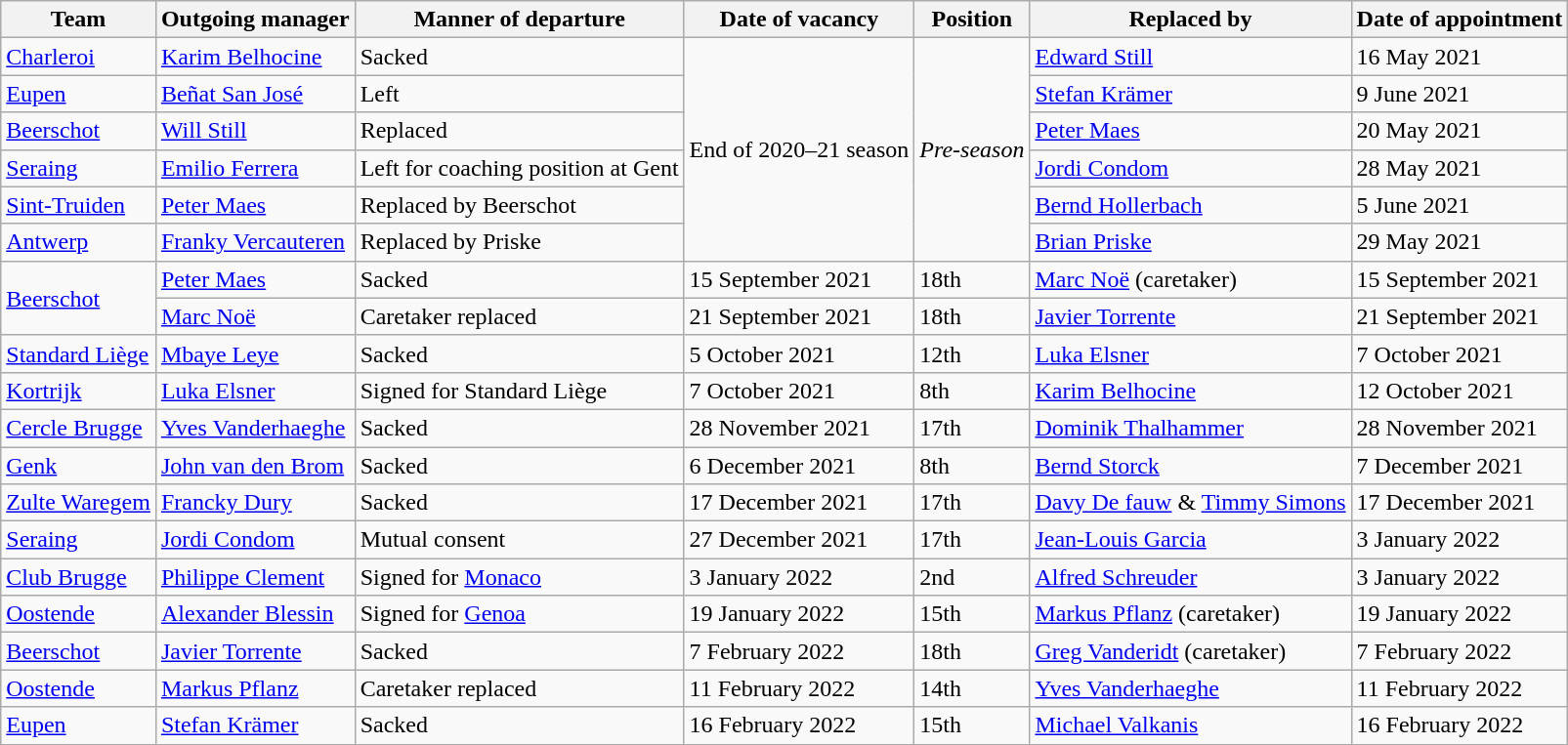<table class="wikitable sortable" style="text-align: left;">
<tr>
<th>Team</th>
<th>Outgoing manager</th>
<th>Manner of departure</th>
<th>Date of vacancy</th>
<th>Position</th>
<th>Replaced by</th>
<th>Date of appointment</th>
</tr>
<tr>
<td><a href='#'>Charleroi</a></td>
<td> <a href='#'>Karim Belhocine</a></td>
<td>Sacked</td>
<td rowspan=6>End of 2020–21 season </td>
<td rowspan=6><em>Pre-season</em></td>
<td> <a href='#'>Edward Still</a></td>
<td>16 May 2021</td>
</tr>
<tr>
<td><a href='#'>Eupen</a></td>
<td> <a href='#'>Beñat San José</a></td>
<td>Left</td>
<td> <a href='#'>Stefan Krämer</a></td>
<td>9 June 2021</td>
</tr>
<tr>
<td><a href='#'>Beerschot</a></td>
<td> <a href='#'>Will Still</a></td>
<td>Replaced</td>
<td> <a href='#'>Peter Maes</a></td>
<td>20 May 2021</td>
</tr>
<tr>
<td><a href='#'>Seraing</a></td>
<td> <a href='#'>Emilio Ferrera</a></td>
<td>Left for coaching position at Gent</td>
<td> <a href='#'>Jordi Condom</a></td>
<td>28 May 2021</td>
</tr>
<tr>
<td><a href='#'>Sint-Truiden</a></td>
<td> <a href='#'>Peter Maes</a></td>
<td>Replaced by Beerschot</td>
<td> <a href='#'>Bernd Hollerbach</a></td>
<td>5 June 2021</td>
</tr>
<tr>
<td><a href='#'>Antwerp</a></td>
<td> <a href='#'>Franky Vercauteren</a></td>
<td>Replaced by Priske</td>
<td> <a href='#'>Brian Priske</a></td>
<td>29 May 2021</td>
</tr>
<tr>
<td rowspan=2><a href='#'>Beerschot</a></td>
<td> <a href='#'>Peter Maes</a></td>
<td>Sacked</td>
<td>15 September 2021</td>
<td>18th</td>
<td> <a href='#'>Marc Noë</a> (caretaker)</td>
<td>15 September 2021</td>
</tr>
<tr>
<td> <a href='#'>Marc Noë</a></td>
<td>Caretaker replaced</td>
<td>21 September 2021</td>
<td>18th</td>
<td> <a href='#'>Javier Torrente</a></td>
<td>21 September 2021</td>
</tr>
<tr>
<td><a href='#'>Standard Liège</a></td>
<td> <a href='#'>Mbaye Leye</a></td>
<td>Sacked</td>
<td>5 October 2021</td>
<td>12th</td>
<td> <a href='#'>Luka Elsner</a></td>
<td>7 October 2021</td>
</tr>
<tr>
<td><a href='#'>Kortrijk</a></td>
<td> <a href='#'>Luka Elsner</a></td>
<td>Signed for Standard Liège</td>
<td>7 October 2021</td>
<td>8th</td>
<td> <a href='#'>Karim Belhocine</a></td>
<td>12 October 2021</td>
</tr>
<tr>
<td><a href='#'>Cercle Brugge</a></td>
<td> <a href='#'>Yves Vanderhaeghe</a></td>
<td>Sacked</td>
<td>28 November 2021</td>
<td>17th</td>
<td> <a href='#'>Dominik Thalhammer</a></td>
<td>28 November 2021</td>
</tr>
<tr>
<td><a href='#'>Genk</a></td>
<td> <a href='#'>John van den Brom</a></td>
<td>Sacked</td>
<td>6 December 2021</td>
<td>8th</td>
<td> <a href='#'>Bernd Storck</a></td>
<td>7 December 2021</td>
</tr>
<tr>
<td><a href='#'>Zulte Waregem</a></td>
<td> <a href='#'>Francky Dury</a></td>
<td>Sacked</td>
<td>17 December 2021</td>
<td>17th</td>
<td> <a href='#'>Davy De fauw</a> &  <a href='#'>Timmy Simons</a></td>
<td>17 December 2021</td>
</tr>
<tr>
<td><a href='#'>Seraing</a></td>
<td> <a href='#'>Jordi Condom</a></td>
<td>Mutual consent</td>
<td>27 December 2021</td>
<td>17th</td>
<td> <a href='#'>Jean-Louis Garcia</a></td>
<td>3 January 2022</td>
</tr>
<tr>
<td><a href='#'>Club Brugge</a></td>
<td> <a href='#'>Philippe Clement</a></td>
<td>Signed for  <a href='#'>Monaco</a></td>
<td>3 January 2022</td>
<td>2nd</td>
<td> <a href='#'>Alfred Schreuder</a></td>
<td>3 January 2022</td>
</tr>
<tr>
<td><a href='#'>Oostende</a></td>
<td> <a href='#'>Alexander Blessin</a></td>
<td>Signed for  <a href='#'>Genoa</a></td>
<td>19 January 2022</td>
<td>15th</td>
<td> <a href='#'>Markus Pflanz</a> (caretaker)</td>
<td>19 January 2022</td>
</tr>
<tr>
<td><a href='#'>Beerschot</a></td>
<td> <a href='#'>Javier Torrente</a></td>
<td>Sacked</td>
<td>7 February 2022</td>
<td>18th</td>
<td> <a href='#'>Greg Vanderidt</a> (caretaker)</td>
<td>7 February 2022</td>
</tr>
<tr>
<td><a href='#'>Oostende</a></td>
<td> <a href='#'>Markus Pflanz</a></td>
<td>Caretaker replaced</td>
<td>11 February 2022</td>
<td>14th</td>
<td> <a href='#'>Yves Vanderhaeghe</a></td>
<td>11 February 2022</td>
</tr>
<tr>
<td><a href='#'>Eupen</a></td>
<td> <a href='#'>Stefan Krämer</a></td>
<td>Sacked</td>
<td>16 February 2022</td>
<td>15th</td>
<td> <a href='#'>Michael Valkanis</a></td>
<td>16 February 2022</td>
</tr>
</table>
